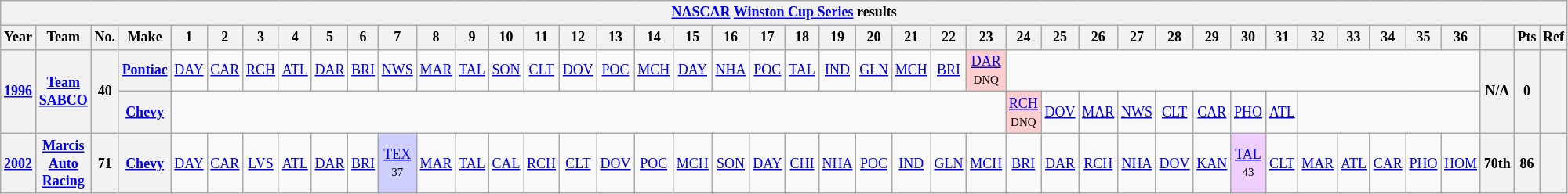<table class="wikitable" style="text-align:center; font-size:75%">
<tr>
<th colspan=45><a href='#'>NASCAR</a> <a href='#'>Winston Cup Series</a> results</th>
</tr>
<tr>
<th>Year</th>
<th>Team</th>
<th>No.</th>
<th>Make</th>
<th>1</th>
<th>2</th>
<th>3</th>
<th>4</th>
<th>5</th>
<th>6</th>
<th>7</th>
<th>8</th>
<th>9</th>
<th>10</th>
<th>11</th>
<th>12</th>
<th>13</th>
<th>14</th>
<th>15</th>
<th>16</th>
<th>17</th>
<th>18</th>
<th>19</th>
<th>20</th>
<th>21</th>
<th>22</th>
<th>23</th>
<th>24</th>
<th>25</th>
<th>26</th>
<th>27</th>
<th>28</th>
<th>29</th>
<th>30</th>
<th>31</th>
<th>32</th>
<th>33</th>
<th>34</th>
<th>35</th>
<th>36</th>
<th></th>
<th>Pts</th>
<th>Ref</th>
</tr>
<tr>
<th rowspan=2><a href='#'>1996</a></th>
<th rowspan=2><a href='#'>Team SABCO</a></th>
<th rowspan=2>40</th>
<th><a href='#'>Pontiac</a></th>
<td><a href='#'>DAY</a></td>
<td><a href='#'>CAR</a></td>
<td><a href='#'>RCH</a></td>
<td><a href='#'>ATL</a></td>
<td><a href='#'>DAR</a></td>
<td><a href='#'>BRI</a></td>
<td><a href='#'>NWS</a></td>
<td><a href='#'>MAR</a></td>
<td><a href='#'>TAL</a></td>
<td><a href='#'>SON</a></td>
<td><a href='#'>CLT</a></td>
<td><a href='#'>DOV</a></td>
<td><a href='#'>POC</a></td>
<td><a href='#'>MCH</a></td>
<td><a href='#'>DAY</a></td>
<td><a href='#'>NHA</a></td>
<td><a href='#'>POC</a></td>
<td><a href='#'>TAL</a></td>
<td><a href='#'>IND</a></td>
<td><a href='#'>GLN</a></td>
<td><a href='#'>MCH</a></td>
<td><a href='#'>BRI</a></td>
<td style="background:#FFCFCF;"><a href='#'>DAR</a><br><small>DNQ</small></td>
<td colspan=13></td>
<th rowspan=2>N/A</th>
<th rowspan=2>0</th>
<th rowspan=2></th>
</tr>
<tr>
<th><a href='#'>Chevy</a></th>
<td colspan=23></td>
<td style="background:#FFCFCF;"><a href='#'>RCH</a><br><small>DNQ</small></td>
<td><a href='#'>DOV</a></td>
<td><a href='#'>MAR</a></td>
<td><a href='#'>NWS</a></td>
<td><a href='#'>CLT</a></td>
<td><a href='#'>CAR</a></td>
<td><a href='#'>PHO</a></td>
<td><a href='#'>ATL</a></td>
<td colspan=5></td>
</tr>
<tr>
<th><a href='#'>2002</a></th>
<th><a href='#'>Marcis Auto Racing</a></th>
<th>71</th>
<th><a href='#'>Chevy</a></th>
<td><a href='#'>DAY</a></td>
<td><a href='#'>CAR</a></td>
<td><a href='#'>LVS</a></td>
<td><a href='#'>ATL</a></td>
<td><a href='#'>DAR</a></td>
<td><a href='#'>BRI</a></td>
<td style="background:#CFCFFF;"><a href='#'>TEX</a><br><small>37</small></td>
<td><a href='#'>MAR</a></td>
<td><a href='#'>TAL</a></td>
<td><a href='#'>CAL</a></td>
<td><a href='#'>RCH</a></td>
<td><a href='#'>CLT</a></td>
<td><a href='#'>DOV</a></td>
<td><a href='#'>POC</a></td>
<td><a href='#'>MCH</a></td>
<td><a href='#'>SON</a></td>
<td><a href='#'>DAY</a></td>
<td><a href='#'>CHI</a></td>
<td><a href='#'>NHA</a></td>
<td><a href='#'>POC</a></td>
<td><a href='#'>IND</a></td>
<td><a href='#'>GLN</a></td>
<td><a href='#'>MCH</a></td>
<td><a href='#'>BRI</a></td>
<td><a href='#'>DAR</a></td>
<td><a href='#'>RCH</a></td>
<td><a href='#'>NHA</a></td>
<td><a href='#'>DOV</a></td>
<td><a href='#'>KAN</a></td>
<td style="background:#EFCFFF;"><a href='#'>TAL</a><br><small>43</small></td>
<td><a href='#'>CLT</a></td>
<td><a href='#'>MAR</a></td>
<td><a href='#'>ATL</a></td>
<td><a href='#'>CAR</a></td>
<td><a href='#'>PHO</a></td>
<td><a href='#'>HOM</a></td>
<th>70th</th>
<th>86</th>
<th></th>
</tr>
</table>
